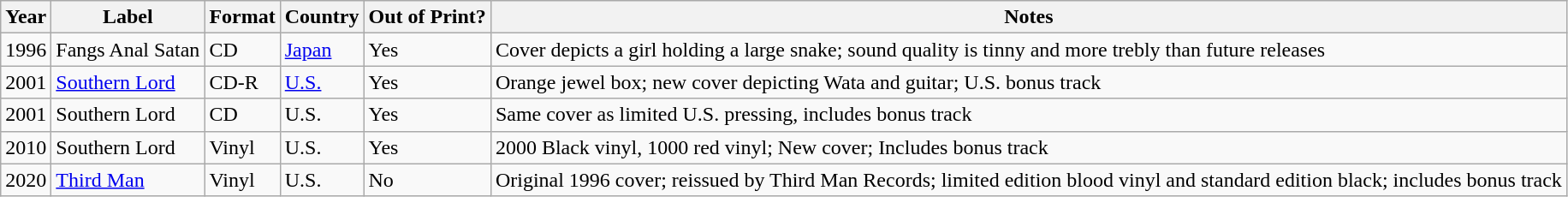<table class="wikitable">
<tr>
<th>Year</th>
<th>Label</th>
<th>Format</th>
<th>Country</th>
<th>Out of Print?</th>
<th>Notes</th>
</tr>
<tr>
<td>1996</td>
<td>Fangs Anal Satan</td>
<td>CD</td>
<td><a href='#'>Japan</a></td>
<td>Yes</td>
<td>Cover depicts a girl holding a large snake; sound quality is tinny and more trebly than future releases</td>
</tr>
<tr>
<td>2001</td>
<td><a href='#'>Southern Lord</a></td>
<td>CD-R</td>
<td><a href='#'>U.S.</a></td>
<td>Yes</td>
<td>Orange jewel box; new cover depicting Wata and guitar; U.S. bonus track</td>
</tr>
<tr>
<td>2001</td>
<td>Southern Lord</td>
<td>CD</td>
<td>U.S.</td>
<td>Yes</td>
<td>Same cover as limited U.S. pressing, includes bonus track</td>
</tr>
<tr>
<td>2010</td>
<td>Southern Lord</td>
<td>Vinyl</td>
<td>U.S.</td>
<td>Yes</td>
<td>2000 Black vinyl, 1000 red vinyl; New cover; Includes bonus track</td>
</tr>
<tr>
<td>2020</td>
<td><a href='#'>Third Man</a></td>
<td>Vinyl</td>
<td>U.S.</td>
<td>No</td>
<td>Original 1996 cover; reissued by Third Man Records; limited edition blood vinyl and standard edition black; includes bonus track</td>
</tr>
</table>
